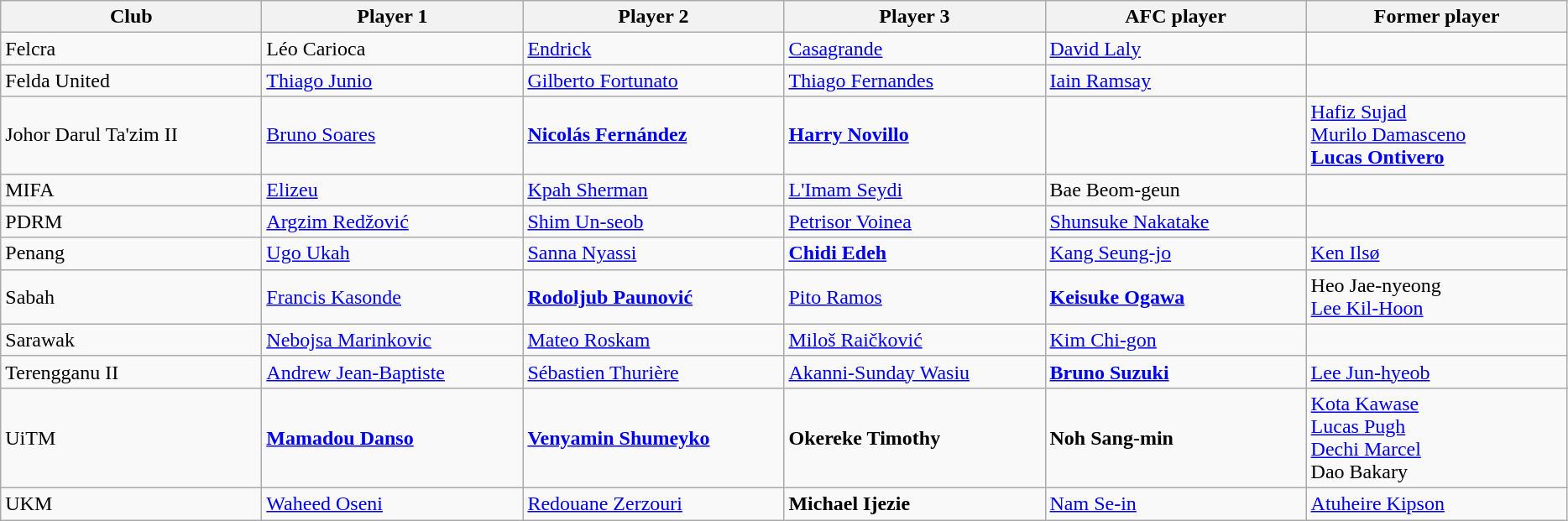<table class="wikitable sortable">
<tr>
<th style="width:200px;">Club</th>
<th style="width:200px;">Player 1</th>
<th style="width:200px;">Player 2</th>
<th style="width:200px;">Player 3</th>
<th style="width:200px;">AFC player</th>
<th style="width:200px;">Former player <small></small></th>
</tr>
<tr>
<td>Felcra</td>
<td> Léo Carioca</td>
<td> <a href='#'>Endrick</a></td>
<td> <a href='#'>Casagrande</a></td>
<td> <a href='#'>David Laly</a></td>
<td></td>
</tr>
<tr>
<td>Felda United</td>
<td> <a href='#'>Thiago Junio</a></td>
<td> <a href='#'>Gilberto Fortunato</a></td>
<td> <a href='#'>Thiago Fernandes</a></td>
<td> <a href='#'>Iain Ramsay</a></td>
<td></td>
</tr>
<tr>
<td>Johor Darul Ta'zim II</td>
<td> <a href='#'>Bruno Soares</a></td>
<td> <strong><a href='#'>Nicolás Fernández</a></strong></td>
<td> <strong><a href='#'>Harry Novillo</a></strong></td>
<td></td>
<td> <a href='#'>Hafiz Sujad</a><br> <a href='#'>Murilo Damasceno</a><br> <strong><a href='#'>Lucas Ontivero</a></strong></td>
</tr>
<tr>
<td>MIFA</td>
<td> <a href='#'>Elizeu</a></td>
<td> <a href='#'>Kpah Sherman</a></td>
<td> <a href='#'>L'Imam Seydi</a></td>
<td> Bae Beom-geun</td>
<td></td>
</tr>
<tr>
<td>PDRM</td>
<td> <a href='#'>Argzim Redžović</a></td>
<td> <a href='#'>Shim Un-seob</a></td>
<td> <a href='#'>Petrisor Voinea</a></td>
<td> <a href='#'>Shunsuke Nakatake</a></td>
<td></td>
</tr>
<tr>
<td>Penang</td>
<td> <a href='#'>Ugo Ukah</a></td>
<td> <a href='#'>Sanna Nyassi</a></td>
<td> <strong><a href='#'>Chidi Edeh</a></strong></td>
<td> <a href='#'>Kang Seung-jo</a></td>
<td> <a href='#'>Ken Ilsø</a></td>
</tr>
<tr>
<td>Sabah</td>
<td> <a href='#'>Francis Kasonde</a></td>
<td> <strong><a href='#'>Rodoljub Paunović</a></strong></td>
<td> <a href='#'>Pito Ramos</a></td>
<td> <strong><a href='#'>Keisuke Ogawa</a></strong></td>
<td> Heo Jae-nyeong<br> <a href='#'>Lee Kil-Hoon</a></td>
</tr>
<tr>
<td>Sarawak</td>
<td> <a href='#'>Nebojsa Marinkovic</a></td>
<td> <a href='#'>Mateo Roskam</a></td>
<td> <a href='#'>Miloš Raičković</a></td>
<td> <a href='#'>Kim Chi-gon</a></td>
<td></td>
</tr>
<tr>
<td>Terengganu II</td>
<td> <a href='#'>Andrew Jean-Baptiste</a></td>
<td> <a href='#'>Sébastien Thurière</a></td>
<td> <a href='#'>Akanni-Sunday Wasiu</a></td>
<td> <strong><a href='#'>Bruno Suzuki</a></strong></td>
<td> <a href='#'>Lee Jun-hyeob</a></td>
</tr>
<tr>
<td>UiTM</td>
<td> <strong><a href='#'>Mamadou Danso</a></strong></td>
<td> <strong><a href='#'>Venyamin Shumeyko</a></strong></td>
<td> <strong>Okereke Timothy</strong></td>
<td> <strong>Noh Sang-min</strong></td>
<td> <a href='#'>Kota Kawase</a><br> <a href='#'>Lucas Pugh</a><br> <a href='#'>Dechi Marcel</a><br> Dao Bakary</td>
</tr>
<tr>
<td>UKM</td>
<td> <a href='#'>Waheed Oseni</a></td>
<td> <a href='#'>Redouane Zerzouri</a></td>
<td> <strong>Michael Ijezie</strong></td>
<td> <a href='#'>Nam Se-in</a></td>
<td> <a href='#'>Atuheire Kipson</a></td>
</tr>
</table>
